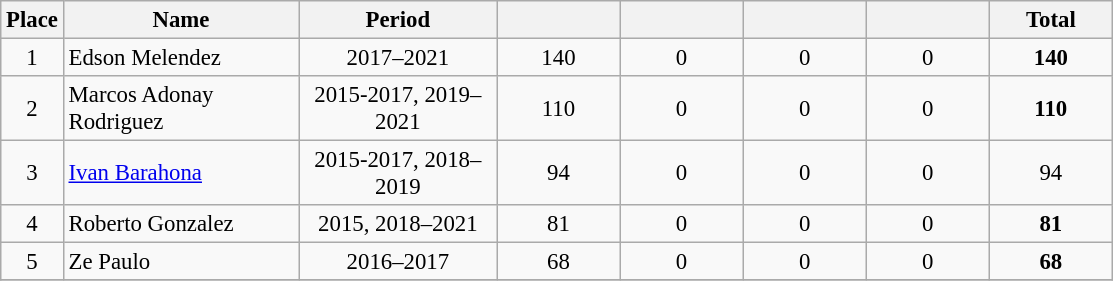<table class="wikitable sortable" style="font-size: 95%; text-align: center;">
<tr>
<th width=30>Place</th>
<th width=150>Name</th>
<th width=125>Period</th>
<th width=75></th>
<th width=75></th>
<th width=75></th>
<th width=75></th>
<th width=75><strong>Total</strong></th>
</tr>
<tr>
<td>1</td>
<td align="left"> Edson Melendez</td>
<td>2017–2021</td>
<td>140</td>
<td>0</td>
<td>0</td>
<td>0</td>
<td><strong>140</strong></td>
</tr>
<tr>
<td>2</td>
<td align="left"> Marcos Adonay Rodriguez</td>
<td>2015-2017, 2019–2021</td>
<td>110</td>
<td>0</td>
<td>0</td>
<td>0</td>
<td><strong>110</strong></td>
</tr>
<tr>
<td>3</td>
<td align="left"> <a href='#'>Ivan Barahona</a></td>
<td>2015-2017, 2018–2019</td>
<td>94</td>
<td>0</td>
<td>0</td>
<td>0</td>
<td>94</td>
</tr>
<tr>
<td>4</td>
<td align="left"> Roberto Gonzalez</td>
<td>2015, 2018–2021</td>
<td>81</td>
<td>0</td>
<td>0</td>
<td>0</td>
<td><strong>81</strong></td>
</tr>
<tr>
<td>5</td>
<td align="left"> Ze Paulo</td>
<td>2016–2017</td>
<td>68</td>
<td>0</td>
<td>0</td>
<td>0</td>
<td><strong>68</strong></td>
</tr>
<tr>
</tr>
</table>
